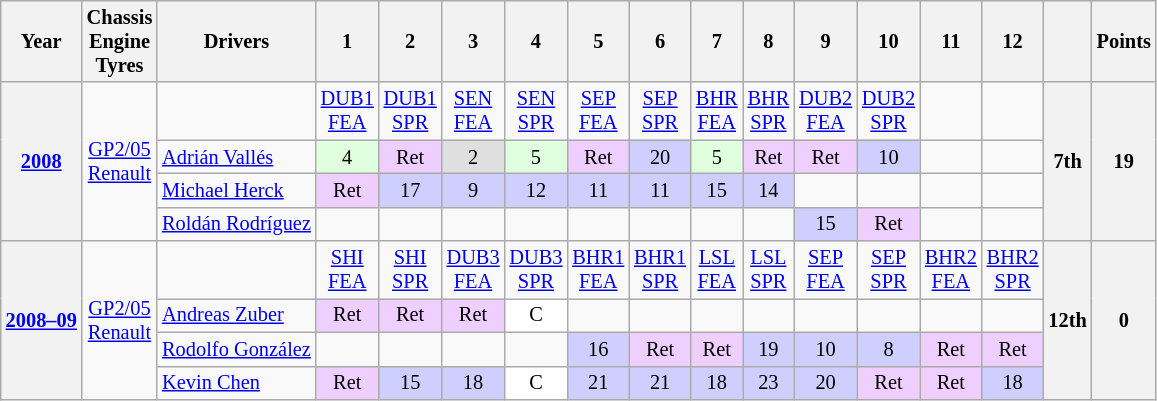<table class="wikitable" style="text-align:center; font-size:85%;">
<tr>
<th>Year</th>
<th>Chassis<br>Engine<br>Tyres</th>
<th>Drivers</th>
<th>1</th>
<th>2</th>
<th>3</th>
<th>4</th>
<th>5</th>
<th>6</th>
<th>7</th>
<th>8</th>
<th>9</th>
<th>10</th>
<th>11</th>
<th>12</th>
<th></th>
<th>Points</th>
</tr>
<tr>
<th rowspan=4><a href='#'>2008</a></th>
<td rowspan=4><a href='#'>GP2/05</a><br><a href='#'>Renault</a><br></td>
<td></td>
<td><a href='#'>DUB1<br>FEA</a></td>
<td><a href='#'>DUB1<br>SPR</a></td>
<td><a href='#'>SEN<br>FEA</a></td>
<td><a href='#'>SEN<br>SPR</a></td>
<td><a href='#'>SEP<br>FEA</a></td>
<td><a href='#'>SEP<br>SPR</a></td>
<td><a href='#'>BHR<br>FEA</a></td>
<td><a href='#'>BHR<br>SPR</a></td>
<td><a href='#'>DUB2<br>FEA</a></td>
<td><a href='#'>DUB2<br>SPR</a></td>
<td></td>
<td></td>
<th rowspan=4>7th</th>
<th rowspan=4>19</th>
</tr>
<tr>
<td align=left> <a href='#'>Adrián Vallés</a></td>
<td bgcolor="#DFFFDF">4</td>
<td bgcolor="#EFCFFF">Ret</td>
<td bgcolor="#DFDFDF">2</td>
<td bgcolor="#DFFFDF">5</td>
<td bgcolor="#EFCFFF">Ret</td>
<td bgcolor="#CFCFFF">20</td>
<td bgcolor="#DFFFDF">5</td>
<td bgcolor="#EFCFFF">Ret</td>
<td bgcolor="#EFCFFF">Ret</td>
<td bgcolor="#CFCFFF">10</td>
<td></td>
<td></td>
</tr>
<tr>
<td align=left> <a href='#'>Michael Herck</a></td>
<td bgcolor="#EFCFFF">Ret</td>
<td bgcolor="#CFCFFF">17</td>
<td bgcolor="#CFCFFF">9</td>
<td bgcolor="#CFCFFF">12</td>
<td bgcolor="#CFCFFF">11</td>
<td bgcolor="#CFCFFF">11</td>
<td bgcolor="#CFCFFF">15</td>
<td bgcolor="#CFCFFF">14</td>
<td></td>
<td></td>
<td></td>
<td></td>
</tr>
<tr>
<td align=left> <a href='#'>Roldán Rodríguez</a></td>
<td></td>
<td></td>
<td></td>
<td></td>
<td></td>
<td></td>
<td></td>
<td></td>
<td bgcolor="#CFCFFF">15</td>
<td bgcolor="#EFCFFF">Ret</td>
<td></td>
<td></td>
</tr>
<tr>
<th rowspan=4><a href='#'>2008–09</a></th>
<td rowspan=4><a href='#'>GP2/05</a><br><a href='#'>Renault</a><br></td>
<td></td>
<td><a href='#'>SHI<br>FEA</a></td>
<td><a href='#'>SHI<br>SPR</a></td>
<td><a href='#'>DUB3<br>FEA</a></td>
<td><a href='#'>DUB3<br>SPR</a></td>
<td><a href='#'>BHR1<br>FEA</a></td>
<td><a href='#'>BHR1<br>SPR</a></td>
<td><a href='#'>LSL<br>FEA</a></td>
<td><a href='#'>LSL<br>SPR</a></td>
<td><a href='#'>SEP<br>FEA</a></td>
<td><a href='#'>SEP<br>SPR</a></td>
<td><a href='#'>BHR2<br>FEA</a></td>
<td><a href='#'>BHR2<br>SPR</a></td>
<th rowspan=4>12th</th>
<th rowspan=4>0</th>
</tr>
<tr>
<td align=left> <a href='#'>Andreas Zuber</a></td>
<td bgcolor="#EFCFFF">Ret</td>
<td bgcolor="#EFCFFF">Ret</td>
<td bgcolor="#EFCFFF">Ret</td>
<td style="background:#FFFFFF;">C</td>
<td></td>
<td></td>
<td></td>
<td></td>
<td></td>
<td></td>
<td></td>
<td></td>
</tr>
<tr>
<td align=left> <a href='#'>Rodolfo González</a></td>
<td></td>
<td></td>
<td></td>
<td></td>
<td bgcolor="#CFCFFF">16</td>
<td bgcolor="#EFCFFF">Ret</td>
<td bgcolor="#EFCFFF">Ret</td>
<td bgcolor="#CFCFFF">19</td>
<td bgcolor="#CFCFFF">10</td>
<td bgcolor="#CFCFFF">8</td>
<td bgcolor="#EFCFFF">Ret</td>
<td bgcolor="#EFCFFF">Ret</td>
</tr>
<tr>
<td align=left> <a href='#'>Kevin Chen</a></td>
<td bgcolor="#EFCFFF">Ret</td>
<td bgcolor="#CFCFFF">15</td>
<td bgcolor="#CFCFFF">18</td>
<td style="background:#FFFFFF;">C</td>
<td bgcolor="#CFCFFF">21</td>
<td bgcolor="#CFCFFF">21</td>
<td bgcolor="#CFCFFF">18</td>
<td bgcolor="#CFCFFF">23</td>
<td bgcolor="#CFCFFF">20</td>
<td bgcolor="#EFCFFF">Ret</td>
<td bgcolor="#EFCFFF">Ret</td>
<td bgcolor="#CFCFFF">18</td>
</tr>
</table>
